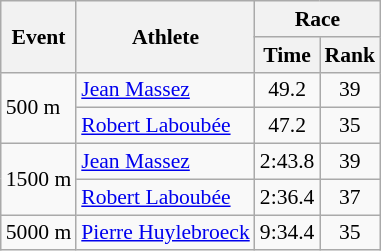<table class="wikitable" border="1" style="font-size:90%">
<tr>
<th rowspan=2>Event</th>
<th rowspan=2>Athlete</th>
<th colspan=2>Race</th>
</tr>
<tr>
<th>Time</th>
<th>Rank</th>
</tr>
<tr>
<td rowspan=2>500 m</td>
<td><a href='#'>Jean Massez</a></td>
<td align=center>49.2</td>
<td align=center>39</td>
</tr>
<tr>
<td><a href='#'>Robert Laboubée</a></td>
<td align=center>47.2</td>
<td align=center>35</td>
</tr>
<tr>
<td rowspan=2>1500 m</td>
<td><a href='#'>Jean Massez</a></td>
<td align=center>2:43.8</td>
<td align=center>39</td>
</tr>
<tr>
<td><a href='#'>Robert Laboubée</a></td>
<td align=center>2:36.4</td>
<td align=center>37</td>
</tr>
<tr>
<td>5000 m</td>
<td><a href='#'>Pierre Huylebroeck</a></td>
<td align=center>9:34.4</td>
<td align=center>35</td>
</tr>
</table>
